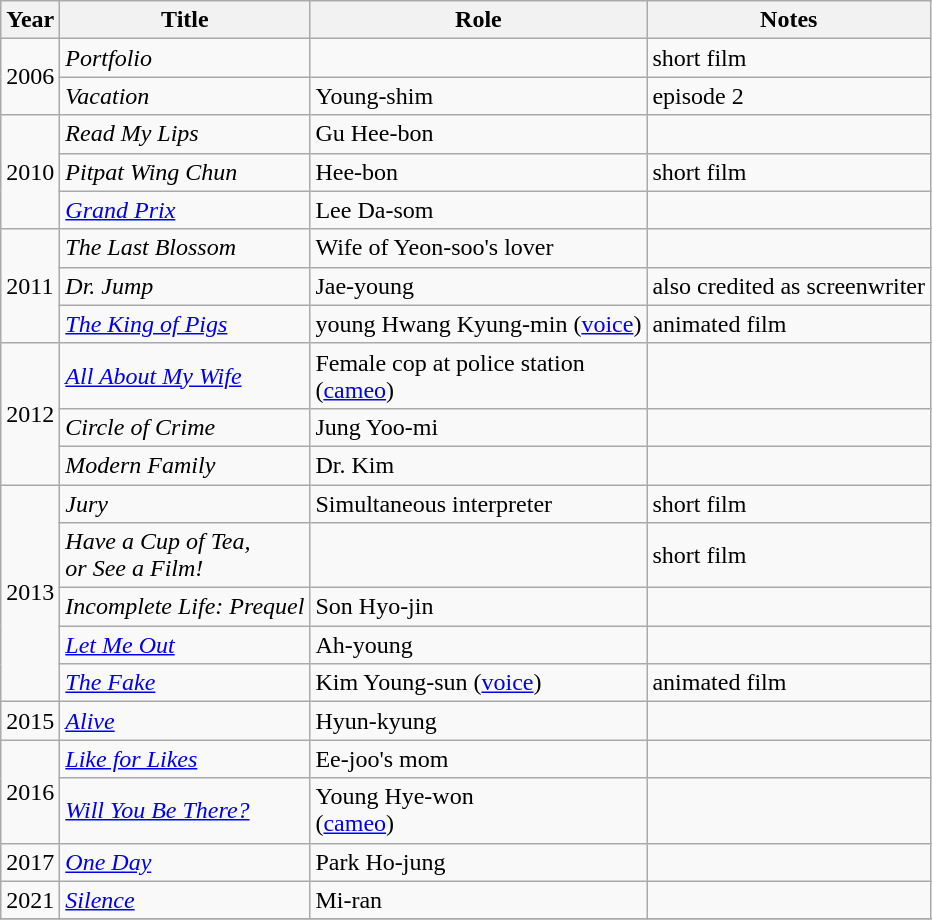<table class="wikitable sortable">
<tr>
<th>Year</th>
<th>Title</th>
<th>Role</th>
<th class="unsortable">Notes</th>
</tr>
<tr>
<td rowspan=2>2006</td>
<td><em>Portfolio</em></td>
<td></td>
<td>short film</td>
</tr>
<tr>
<td><em>Vacation</em></td>
<td>Young-shim</td>
<td>episode 2</td>
</tr>
<tr>
<td rowspan=3>2010</td>
<td><em>Read My Lips</em></td>
<td>Gu Hee-bon</td>
<td></td>
</tr>
<tr>
<td><em>Pitpat Wing Chun</em></td>
<td>Hee-bon</td>
<td>short film</td>
</tr>
<tr>
<td><em><a href='#'>Grand Prix</a></em></td>
<td>Lee Da-som</td>
<td></td>
</tr>
<tr>
<td rowspan=3>2011</td>
<td><em>The Last Blossom</em> </td>
<td>Wife of Yeon-soo's lover</td>
<td></td>
</tr>
<tr>
<td><em>Dr. Jump</em></td>
<td>Jae-young</td>
<td>also credited as screenwriter</td>
</tr>
<tr>
<td><em><a href='#'>The King of Pigs</a></em></td>
<td>young Hwang Kyung-min (<a href='#'>voice</a>)</td>
<td>animated film</td>
</tr>
<tr>
<td rowspan=3>2012</td>
<td><em><a href='#'>All About My Wife</a></em></td>
<td>Female cop at police station <br> (<a href='#'>cameo</a>)</td>
<td></td>
</tr>
<tr>
<td><em>Circle of Crime</em></td>
<td>Jung Yoo-mi</td>
<td></td>
</tr>
<tr>
<td><em>Modern Family</em></td>
<td>Dr. Kim</td>
<td></td>
</tr>
<tr>
<td rowspan=5>2013</td>
<td><em>Jury</em></td>
<td>Simultaneous interpreter</td>
<td>short film</td>
</tr>
<tr>
<td><em>Have a Cup of Tea, <br> or See a Film!</em></td>
<td></td>
<td> short film</td>
</tr>
<tr>
<td><em>Incomplete Life: Prequel</em></td>
<td>Son Hyo-jin</td>
<td></td>
</tr>
<tr>
<td><em><a href='#'>Let Me Out</a></em></td>
<td>Ah-young</td>
<td></td>
</tr>
<tr>
<td><em><a href='#'>The Fake</a></em></td>
<td>Kim Young-sun (<a href='#'>voice</a>)</td>
<td>animated film</td>
</tr>
<tr>
<td>2015</td>
<td><em><a href='#'>Alive</a></em></td>
<td>Hyun-kyung</td>
<td></td>
</tr>
<tr>
<td rowspan=2>2016</td>
<td><em><a href='#'>Like for Likes</a></em></td>
<td>Ee-joo's mom</td>
<td></td>
</tr>
<tr>
<td><em><a href='#'>Will You Be There?</a></em></td>
<td>Young Hye-won <br> (<a href='#'>cameo</a>)</td>
<td></td>
</tr>
<tr>
<td>2017</td>
<td><em><a href='#'>One Day</a></em></td>
<td>Park Ho-jung</td>
<td></td>
</tr>
<tr>
<td>2021</td>
<td><em><a href='#'>Silence</a></em></td>
<td>Mi-ran</td>
<td></td>
</tr>
<tr>
</tr>
</table>
